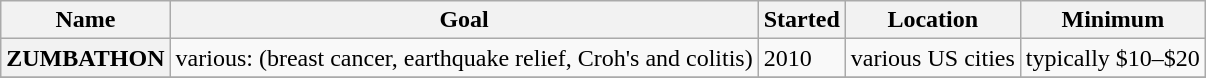<table class="wikitable">
<tr>
<th>Name</th>
<th>Goal</th>
<th>Started</th>
<th>Location</th>
<th>Minimum</th>
</tr>
<tr>
<th>ZUMBATHON</th>
<td>various: (breast cancer, earthquake relief, Croh's and colitis)</td>
<td>2010</td>
<td>various US cities</td>
<td>typically $10–$20</td>
</tr>
<tr>
</tr>
</table>
